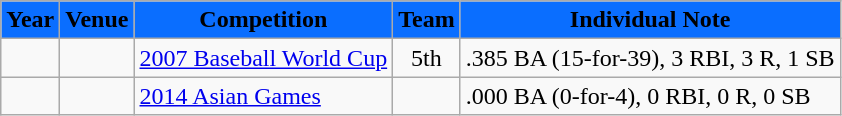<table class="wikitable">
<tr>
<th style="background:#0A6EFF"><span>Year</span></th>
<th style="background:#0A6EFF"><span>Venue</span></th>
<th style="background:#0A6EFF"><span>Competition</span></th>
<th style="background:#0A6EFF"><span>Team</span></th>
<th style="background:#0A6EFF"><span>Individual Note</span></th>
</tr>
<tr>
<td></td>
<td></td>
<td><a href='#'>2007 Baseball World Cup</a></td>
<td style="text-align:center">5th</td>
<td>.385 BA (15-for-39), 3 RBI, 3 R, 1 SB</td>
</tr>
<tr>
<td></td>
<td></td>
<td><a href='#'>2014 Asian Games</a></td>
<td style="text-align:center"></td>
<td>.000 BA (0-for-4), 0 RBI, 0 R, 0 SB</td>
</tr>
</table>
